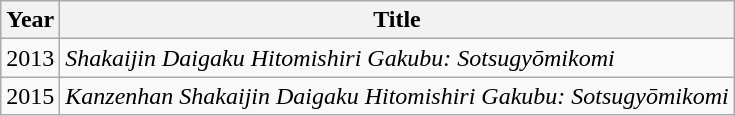<table class="wikitable">
<tr>
<th>Year</th>
<th>Title</th>
</tr>
<tr>
<td>2013</td>
<td><em>Shakaijin Daigaku Hitomishiri Gakubu: Sotsugyōmikomi</em></td>
</tr>
<tr>
<td>2015</td>
<td><em>Kanzenhan Shakaijin Daigaku Hitomishiri Gakubu: Sotsugyōmikomi</em></td>
</tr>
</table>
